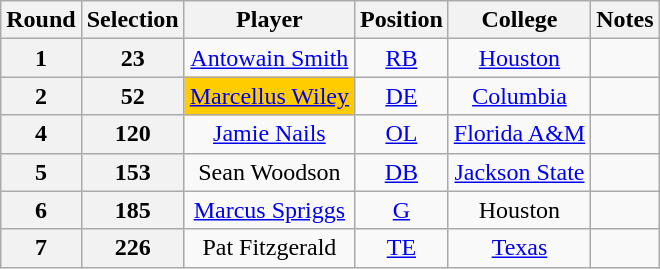<table class="wikitable" style="text-align:center">
<tr>
<th>Round</th>
<th>Selection</th>
<th>Player</th>
<th>Position</th>
<th>College</th>
<th>Notes</th>
</tr>
<tr>
<th>1</th>
<th>23</th>
<td><a href='#'>Antowain Smith</a></td>
<td><a href='#'>RB</a></td>
<td><a href='#'>Houston</a></td>
<td></td>
</tr>
<tr>
<th>2</th>
<th>52</th>
<td bgcolor="#FFCC00"><a href='#'>Marcellus Wiley</a></td>
<td><a href='#'>DE</a></td>
<td><a href='#'>Columbia</a></td>
<td></td>
</tr>
<tr>
<th>4</th>
<th>120</th>
<td><a href='#'>Jamie Nails</a></td>
<td><a href='#'>OL</a></td>
<td><a href='#'>Florida A&M</a></td>
<td></td>
</tr>
<tr>
<th>5</th>
<th>153</th>
<td>Sean Woodson</td>
<td><a href='#'>DB</a></td>
<td><a href='#'>Jackson State</a></td>
<td></td>
</tr>
<tr>
<th>6</th>
<th>185</th>
<td><a href='#'>Marcus Spriggs</a></td>
<td><a href='#'>G</a></td>
<td>Houston</td>
<td></td>
</tr>
<tr>
<th>7</th>
<th>226</th>
<td>Pat Fitzgerald</td>
<td><a href='#'>TE</a></td>
<td><a href='#'>Texas</a></td>
<td></td>
</tr>
</table>
